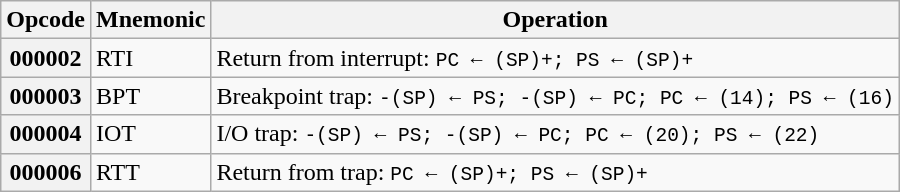<table class="wikitable">
<tr>
<th>Opcode</th>
<th>Mnemonic</th>
<th>Operation</th>
</tr>
<tr>
<th>000002</th>
<td>RTI</td>
<td>Return from interrupt: <code>PC ← (SP)+; PS ← (SP)+</code></td>
</tr>
<tr>
<th>000003</th>
<td>BPT</td>
<td>Breakpoint trap: <code>-(SP) ← PS; -(SP) ← PC; PC ← (14); PS ← (16)</code></td>
</tr>
<tr>
<th>000004</th>
<td>IOT</td>
<td>I/O trap: <code>-(SP) ← PS; -(SP) ← PC; PC ← (20); PS ← (22)</code></td>
</tr>
<tr>
<th>000006</th>
<td>RTT</td>
<td>Return from trap: <code>PC ← (SP)+; PS ← (SP)+</code></td>
</tr>
</table>
